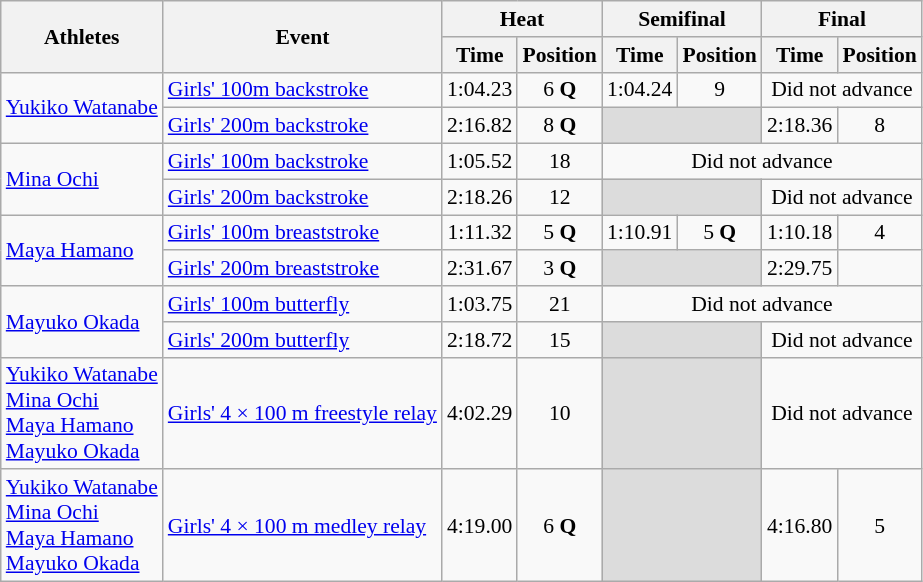<table class="wikitable" border="1" style="font-size:90%">
<tr>
<th rowspan=2>Athletes</th>
<th rowspan=2>Event</th>
<th colspan=2>Heat</th>
<th colspan=2>Semifinal</th>
<th colspan=2>Final</th>
</tr>
<tr>
<th>Time</th>
<th>Position</th>
<th>Time</th>
<th>Position</th>
<th>Time</th>
<th>Position</th>
</tr>
<tr>
<td rowspan=2><a href='#'>Yukiko Watanabe</a></td>
<td><a href='#'>Girls' 100m backstroke</a></td>
<td align=center>1:04.23</td>
<td align=center>6 <strong>Q</strong></td>
<td align=center>1:04.24</td>
<td align=center>9</td>
<td colspan="2" align=center>Did not advance</td>
</tr>
<tr>
<td><a href='#'>Girls' 200m backstroke</a></td>
<td align=center>2:16.82</td>
<td align=center>8 <strong>Q</strong></td>
<td colspan=2 bgcolor=#DCDCDC></td>
<td align=center>2:18.36</td>
<td align=center>8</td>
</tr>
<tr>
<td rowspan=2><a href='#'>Mina Ochi</a></td>
<td><a href='#'>Girls' 100m backstroke</a></td>
<td align=center>1:05.52</td>
<td align=center>18</td>
<td colspan="4" align=center>Did not advance</td>
</tr>
<tr>
<td><a href='#'>Girls' 200m backstroke</a></td>
<td align=center>2:18.26</td>
<td align=center>12</td>
<td colspan=2 bgcolor=#DCDCDC></td>
<td colspan="2" align=center>Did not advance</td>
</tr>
<tr>
<td rowspan=2><a href='#'>Maya Hamano</a></td>
<td><a href='#'>Girls' 100m breaststroke</a></td>
<td align=center>1:11.32</td>
<td align=center>5 <strong>Q</strong></td>
<td align=center>1:10.91</td>
<td align=center>5 <strong>Q</strong></td>
<td align=center>1:10.18</td>
<td align=center>4</td>
</tr>
<tr>
<td><a href='#'>Girls' 200m breaststroke</a></td>
<td align=center>2:31.67</td>
<td align=center>3 <strong>Q</strong></td>
<td colspan=2 bgcolor=#DCDCDC></td>
<td align=center>2:29.75</td>
<td align=center></td>
</tr>
<tr>
<td rowspan=2><a href='#'>Mayuko Okada</a></td>
<td><a href='#'>Girls' 100m butterfly</a></td>
<td align=center>1:03.75</td>
<td align=center>21</td>
<td colspan="4" align=center>Did not advance</td>
</tr>
<tr>
<td><a href='#'>Girls' 200m butterfly</a></td>
<td align=center>2:18.72</td>
<td align=center>15</td>
<td colspan=2 bgcolor=#DCDCDC></td>
<td colspan="2" align=center>Did not advance</td>
</tr>
<tr>
<td><a href='#'>Yukiko Watanabe</a><br><a href='#'>Mina Ochi</a><br><a href='#'>Maya Hamano</a><br><a href='#'>Mayuko Okada</a></td>
<td><a href='#'>Girls' 4 × 100 m freestyle relay</a></td>
<td align=center>4:02.29</td>
<td align=center>10</td>
<td colspan=2 bgcolor=#DCDCDC></td>
<td colspan="2" align=center>Did not advance</td>
</tr>
<tr>
<td><a href='#'>Yukiko Watanabe</a><br><a href='#'>Mina Ochi</a><br><a href='#'>Maya Hamano</a><br><a href='#'>Mayuko Okada</a></td>
<td><a href='#'>Girls' 4 × 100 m medley relay</a></td>
<td align=center>4:19.00</td>
<td align=center>6 <strong>Q</strong></td>
<td colspan=2 bgcolor=#DCDCDC></td>
<td align=center>4:16.80</td>
<td align=center>5</td>
</tr>
</table>
